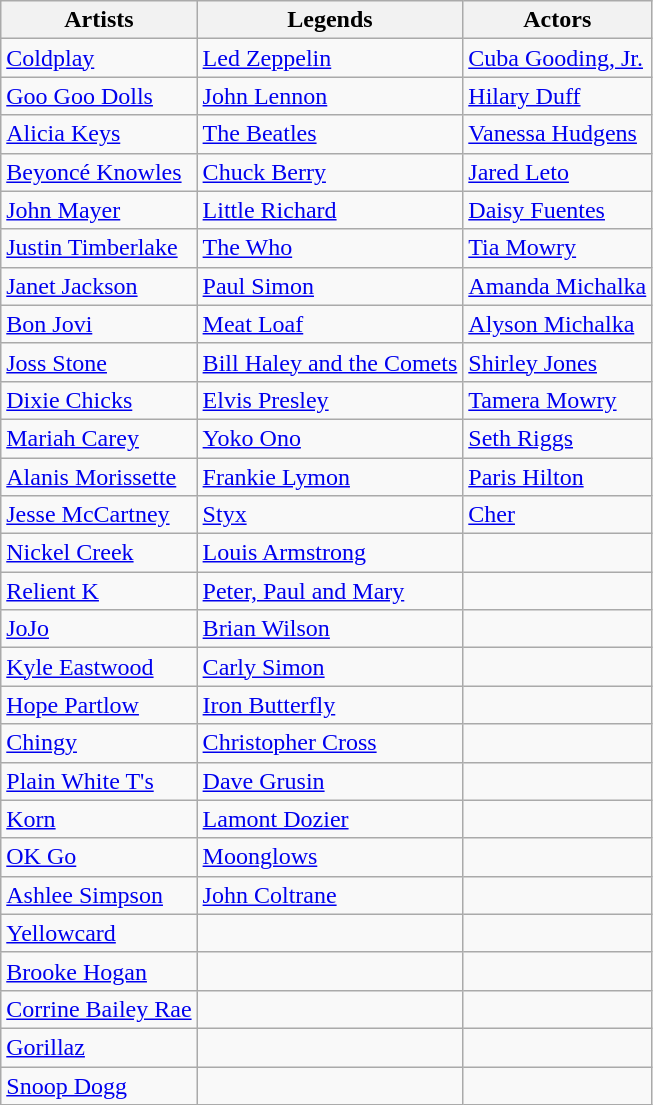<table class="wikitable">
<tr>
<th>Artists</th>
<th>Legends</th>
<th>Actors</th>
</tr>
<tr>
<td><a href='#'>Coldplay</a></td>
<td><a href='#'>Led Zeppelin</a></td>
<td><a href='#'>Cuba Gooding, Jr.</a></td>
</tr>
<tr>
<td><a href='#'>Goo Goo Dolls</a></td>
<td><a href='#'>John Lennon</a></td>
<td><a href='#'>Hilary Duff</a></td>
</tr>
<tr>
<td><a href='#'>Alicia Keys</a></td>
<td><a href='#'>The Beatles</a></td>
<td><a href='#'>Vanessa Hudgens</a></td>
</tr>
<tr>
<td><a href='#'>Beyoncé Knowles</a></td>
<td><a href='#'>Chuck Berry</a></td>
<td><a href='#'>Jared Leto</a></td>
</tr>
<tr>
<td><a href='#'>John Mayer</a></td>
<td><a href='#'>Little Richard</a></td>
<td><a href='#'>Daisy Fuentes</a></td>
</tr>
<tr>
<td><a href='#'>Justin Timberlake</a></td>
<td><a href='#'>The Who</a></td>
<td><a href='#'>Tia Mowry</a></td>
</tr>
<tr>
<td><a href='#'>Janet Jackson</a></td>
<td><a href='#'>Paul Simon</a></td>
<td><a href='#'>Amanda Michalka</a></td>
</tr>
<tr>
<td><a href='#'>Bon Jovi</a></td>
<td><a href='#'>Meat Loaf</a></td>
<td><a href='#'>Alyson Michalka</a></td>
</tr>
<tr>
<td><a href='#'>Joss Stone</a></td>
<td><a href='#'>Bill Haley and the Comets</a></td>
<td><a href='#'>Shirley Jones</a></td>
</tr>
<tr>
<td><a href='#'>Dixie Chicks</a></td>
<td><a href='#'>Elvis Presley</a></td>
<td><a href='#'>Tamera Mowry</a></td>
</tr>
<tr>
<td><a href='#'>Mariah Carey</a></td>
<td><a href='#'>Yoko Ono</a></td>
<td><a href='#'>Seth Riggs</a></td>
</tr>
<tr>
<td><a href='#'>Alanis Morissette</a></td>
<td><a href='#'>Frankie Lymon</a></td>
<td><a href='#'>Paris Hilton</a></td>
</tr>
<tr>
<td><a href='#'>Jesse McCartney</a></td>
<td><a href='#'>Styx</a></td>
<td><a href='#'>Cher</a></td>
</tr>
<tr>
<td><a href='#'>Nickel Creek</a></td>
<td><a href='#'>Louis Armstrong</a></td>
<td></td>
</tr>
<tr>
<td><a href='#'>Relient K</a></td>
<td><a href='#'>Peter, Paul and Mary</a></td>
<td></td>
</tr>
<tr>
<td><a href='#'>JoJo</a></td>
<td><a href='#'>Brian Wilson</a></td>
<td></td>
</tr>
<tr>
<td><a href='#'>Kyle Eastwood</a></td>
<td><a href='#'>Carly Simon</a></td>
<td></td>
</tr>
<tr>
<td><a href='#'>Hope Partlow</a></td>
<td><a href='#'>Iron Butterfly</a></td>
<td></td>
</tr>
<tr>
<td><a href='#'>Chingy</a></td>
<td><a href='#'>Christopher Cross</a></td>
<td></td>
</tr>
<tr>
<td><a href='#'>Plain White T's</a></td>
<td><a href='#'>Dave Grusin</a></td>
<td></td>
</tr>
<tr>
<td><a href='#'>Korn</a></td>
<td><a href='#'>Lamont Dozier</a></td>
<td></td>
</tr>
<tr>
<td><a href='#'>OK Go</a></td>
<td><a href='#'>Moonglows</a></td>
<td></td>
</tr>
<tr>
<td><a href='#'>Ashlee Simpson</a></td>
<td><a href='#'>John Coltrane</a></td>
<td></td>
</tr>
<tr>
<td><a href='#'>Yellowcard</a></td>
<td></td>
<td></td>
</tr>
<tr>
<td><a href='#'>Brooke Hogan</a></td>
<td></td>
<td></td>
</tr>
<tr>
<td><a href='#'>Corrine Bailey Rae</a></td>
<td></td>
<td></td>
</tr>
<tr>
<td><a href='#'>Gorillaz</a></td>
<td></td>
<td></td>
</tr>
<tr>
<td><a href='#'>Snoop Dogg</a></td>
<td></td>
<td></td>
</tr>
</table>
